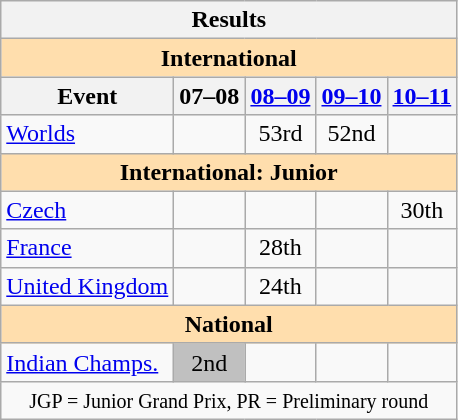<table class="wikitable" style="text-align:center">
<tr>
<th colspan=12 align=center><strong>Results</strong></th>
</tr>
<tr>
<th style="background-color: #ffdead; " colspan=12 align=center><strong>International</strong></th>
</tr>
<tr>
<th>Event</th>
<th>07–08</th>
<th><a href='#'>08–09</a></th>
<th><a href='#'>09–10</a></th>
<th><a href='#'>10–11</a></th>
</tr>
<tr>
<td align=left><a href='#'>Worlds</a></td>
<td></td>
<td>53rd</td>
<td>52nd</td>
<td></td>
</tr>
<tr>
<th style="background-color: #ffdead; " colspan=12 align=center><strong>International: Junior</strong></th>
</tr>
<tr>
<td align=left> <a href='#'>Czech</a></td>
<td></td>
<td></td>
<td></td>
<td>30th</td>
</tr>
<tr>
<td align=left> <a href='#'>France</a></td>
<td></td>
<td>28th</td>
<td></td>
<td></td>
</tr>
<tr>
<td align=left> <a href='#'>United Kingdom</a></td>
<td></td>
<td>24th</td>
<td></td>
<td></td>
</tr>
<tr>
<th style="background-color: #ffdead; " colspan=12 align=center><strong>National</strong></th>
</tr>
<tr>
<td align=left><a href='#'>Indian Champs.</a></td>
<td bgcolor=silver>2nd</td>
<td></td>
<td></td>
<td></td>
</tr>
<tr>
<td colspan=12 align=center><small> JGP = Junior Grand Prix, PR = Preliminary round </small></td>
</tr>
</table>
